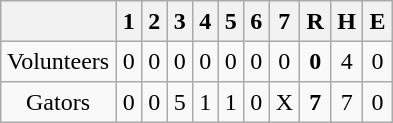<table align = right border="2" cellpadding="4" cellspacing="0" style="margin: 1em 1em 1em 1em; background: #F9F9F9; border: 1px #aaa solid; border-collapse: collapse;">
<tr align=center style="background: #F2F2F2;">
<th></th>
<th>1</th>
<th>2</th>
<th>3</th>
<th>4</th>
<th>5</th>
<th>6</th>
<th>7</th>
<th>R</th>
<th>H</th>
<th>E</th>
</tr>
<tr align=center>
<td>Volunteers</td>
<td>0</td>
<td>0</td>
<td>0</td>
<td>0</td>
<td>0</td>
<td>0</td>
<td>0</td>
<td><strong>0</strong></td>
<td>4</td>
<td>0</td>
</tr>
<tr align=center>
<td>Gators</td>
<td>0</td>
<td>0</td>
<td>5</td>
<td>1</td>
<td>1</td>
<td>0</td>
<td>X</td>
<td><strong>7</strong></td>
<td>7</td>
<td>0</td>
</tr>
</table>
